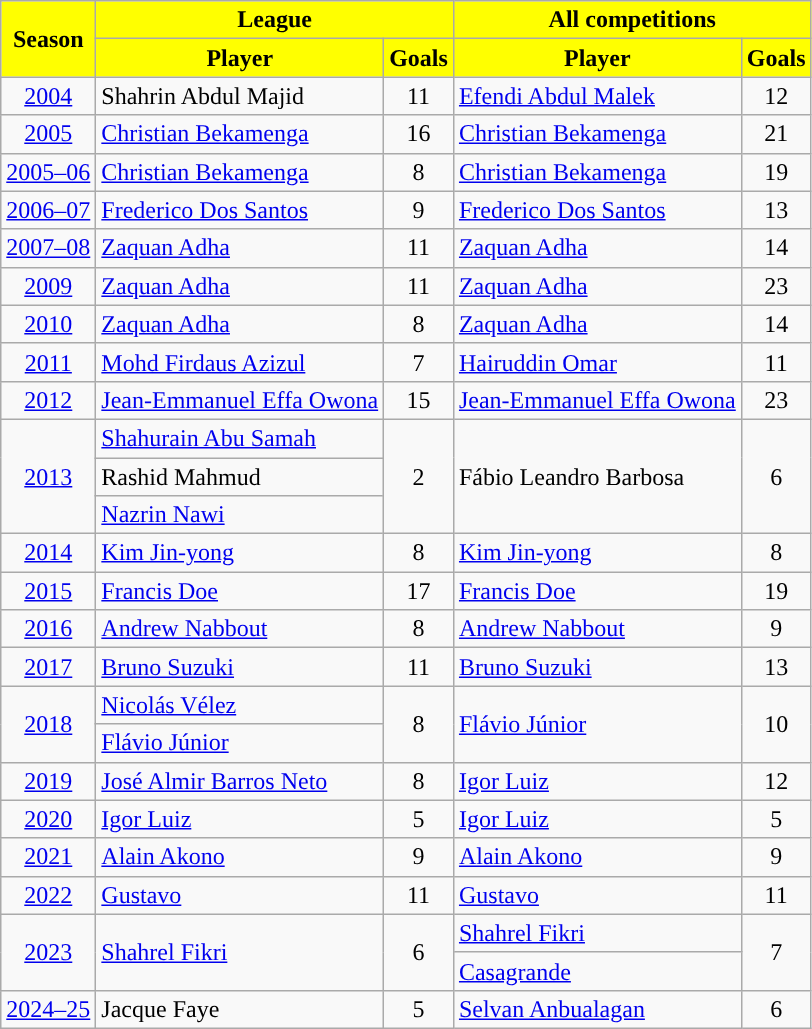<table class="wikitable">
<tr>
<th rowspan="2" style="background:yellow; color:black; text-align:center;">Season</th>
<th colspan="2" style="background:yellow; color:black; text-align:center;">League</th>
<th colspan="2" style="background:yellow; color:black; text-align:center;">All competitions</th>
</tr>
<tr>
<th style="background:yellow; color:black; text-align:center;">Player</th>
<th style="background:yellow; color:black; text-align:center;">Goals</th>
<th style="background:yellow; color:black; text-align:center;">Player</th>
<th style="background:yellow; color:black; text-align:center;">Goals</th>
</tr>
<tr>
<td rowspan="1" style="text-align:center;"><a href='#'>2004</a></td>
<td> Shahrin Abdul Majid</td>
<td align="center">11</td>
<td> <a href='#'>Efendi Abdul Malek</a></td>
<td align="center">12</td>
</tr>
<tr>
<td rowspan="1" style="text-align:center;"><a href='#'>2005</a></td>
<td> <a href='#'>Christian Bekamenga</a></td>
<td align="center">16</td>
<td> <a href='#'>Christian Bekamenga</a></td>
<td align="center">21</td>
</tr>
<tr>
<td rowspan="1" style="text-align:center;"><a href='#'>2005–06</a></td>
<td> <a href='#'>Christian Bekamenga</a></td>
<td align="center">8</td>
<td> <a href='#'>Christian Bekamenga</a></td>
<td align="center">19</td>
</tr>
<tr>
<td rowspan="1" style="text-align:center;"><a href='#'>2006–07</a></td>
<td> <a href='#'>Frederico Dos Santos</a></td>
<td align="center">9</td>
<td> <a href='#'>Frederico Dos Santos</a></td>
<td align="center">13</td>
</tr>
<tr>
<td rowspan="1" style="text-align:center;"><a href='#'>2007–08</a></td>
<td> <a href='#'>Zaquan Adha</a></td>
<td align="center">11</td>
<td> <a href='#'>Zaquan Adha</a></td>
<td align="center">14</td>
</tr>
<tr>
<td rowspan="1" style="text-align:center;"><a href='#'>2009</a></td>
<td> <a href='#'>Zaquan Adha</a></td>
<td align="center">11</td>
<td> <a href='#'>Zaquan Adha</a></td>
<td align="center">23</td>
</tr>
<tr>
<td rowspan="1" style="text-align:center;"><a href='#'>2010</a></td>
<td> <a href='#'>Zaquan Adha</a></td>
<td align="center">8</td>
<td> <a href='#'>Zaquan Adha</a></td>
<td align="center">14</td>
</tr>
<tr>
<td rowspan="1" style="text-align:center;"><a href='#'>2011</a></td>
<td> <a href='#'>Mohd Firdaus Azizul</a></td>
<td align="center">7</td>
<td> <a href='#'>Hairuddin Omar</a></td>
<td align="center">11</td>
</tr>
<tr>
<td rowspan="1" style="text-align:center;"><a href='#'>2012</a></td>
<td> <a href='#'>Jean-Emmanuel Effa Owona</a></td>
<td align="center">15</td>
<td> <a href='#'>Jean-Emmanuel Effa Owona</a></td>
<td align="center">23</td>
</tr>
<tr>
<td rowspan="3" style="text-align:center;"><a href='#'>2013</a></td>
<td> <a href='#'>Shahurain Abu Samah</a></td>
<td rowspan="3" align="center">2</td>
<td rowspan="3"> Fábio Leandro Barbosa</td>
<td rowspan="3" align="center">6</td>
</tr>
<tr>
<td> Rashid Mahmud</td>
</tr>
<tr>
<td> <a href='#'>Nazrin Nawi</a></td>
</tr>
<tr>
<td rowspan="1" style="text-align:center;"><a href='#'>2014</a></td>
<td> <a href='#'>Kim Jin-yong</a></td>
<td align="center">8</td>
<td> <a href='#'>Kim Jin-yong</a></td>
<td align="center">8</td>
</tr>
<tr>
<td rowspan="1" style="text-align:center;"><a href='#'>2015</a></td>
<td> <a href='#'>Francis Doe</a></td>
<td align="center">17</td>
<td> <a href='#'>Francis Doe</a></td>
<td align="center">19</td>
</tr>
<tr>
<td rowspan="1" style="text-align:center;"><a href='#'>2016</a></td>
<td> <a href='#'>Andrew Nabbout</a></td>
<td align="center">8</td>
<td> <a href='#'>Andrew Nabbout</a></td>
<td align="center">9</td>
</tr>
<tr>
<td rowspan="1" style="text-align:center;"><a href='#'>2017</a></td>
<td> <a href='#'>Bruno Suzuki</a></td>
<td align="center">11</td>
<td> <a href='#'>Bruno Suzuki</a></td>
<td align="center">13</td>
</tr>
<tr>
<td rowspan="2" style="text-align:center;"><a href='#'>2018</a></td>
<td> <a href='#'>Nicolás Vélez</a></td>
<td rowspan="2" align="center">8</td>
<td rowspan="2"> <a href='#'>Flávio Júnior</a></td>
<td rowspan="2" align="center">10</td>
</tr>
<tr>
<td> <a href='#'>Flávio Júnior</a></td>
</tr>
<tr>
<td rowspan="1" style="text-align:center;"><a href='#'>2019</a></td>
<td> <a href='#'>José Almir Barros Neto</a></td>
<td align="center">8</td>
<td> <a href='#'>Igor Luiz</a></td>
<td align="center">12</td>
</tr>
<tr>
<td rowspan="1" style="text-align:center;"><a href='#'>2020</a></td>
<td> <a href='#'>Igor Luiz</a></td>
<td align="center">5</td>
<td> <a href='#'>Igor Luiz</a></td>
<td align="center">5</td>
</tr>
<tr>
<td rowspan="1" style="text-align:center;"><a href='#'>2021</a></td>
<td> <a href='#'>Alain Akono</a></td>
<td align="center">9</td>
<td> <a href='#'>Alain Akono</a></td>
<td align="center">9</td>
</tr>
<tr>
<td rowspan="1" style="text-align:center;"><a href='#'>2022</a></td>
<td> <a href='#'>Gustavo</a></td>
<td align="center">11</td>
<td> <a href='#'>Gustavo</a></td>
<td align="center">11</td>
</tr>
<tr>
<td rowspan="2" style="text-align:center"><a href='#'>2023</a></td>
<td rowspan="2"> <a href='#'>Shahrel Fikri</a></td>
<td rowspan="2" align="center">6</td>
<td> <a href='#'>Shahrel Fikri</a></td>
<td rowspan="2" align="center">7</td>
</tr>
<tr>
<td> <a href='#'>Casagrande</a></td>
</tr>
<tr>
<td rowspan="1" style="text-align:center"><a href='#'>2024–25</a></td>
<td> Jacque Faye</td>
<td align="center">5</td>
<td> <a href='#'>Selvan Anbualagan</a></td>
<td align="center">6</td>
</tr>
</table>
